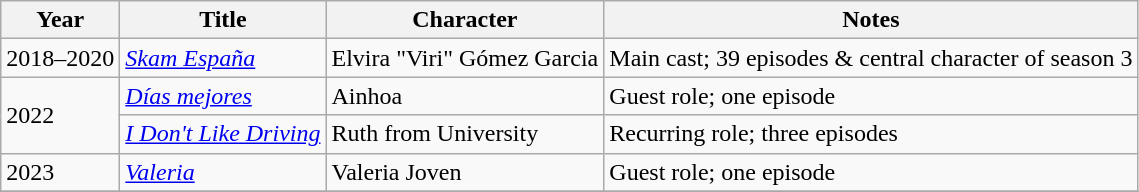<table class="wikitable">
<tr>
<th>Year</th>
<th>Title</th>
<th>Character</th>
<th>Notes</th>
</tr>
<tr>
<td>2018–2020</td>
<td><em><a href='#'>Skam España</a></em></td>
<td>Elvira "Viri" Gómez Garcia</td>
<td>Main cast; 39 episodes & central character of season 3</td>
</tr>
<tr>
<td rowspan=2>2022</td>
<td><em><a href='#'>Días mejores</a></em></td>
<td>Ainhoa</td>
<td>Guest role; one episode</td>
</tr>
<tr>
<td><em><a href='#'>I Don't Like Driving</a></em></td>
<td>Ruth from University</td>
<td>Recurring role; three episodes</td>
</tr>
<tr>
<td>2023</td>
<td><em><a href='#'>Valeria</a></em></td>
<td>Valeria Joven</td>
<td>Guest role; one episode</td>
</tr>
<tr>
</tr>
</table>
